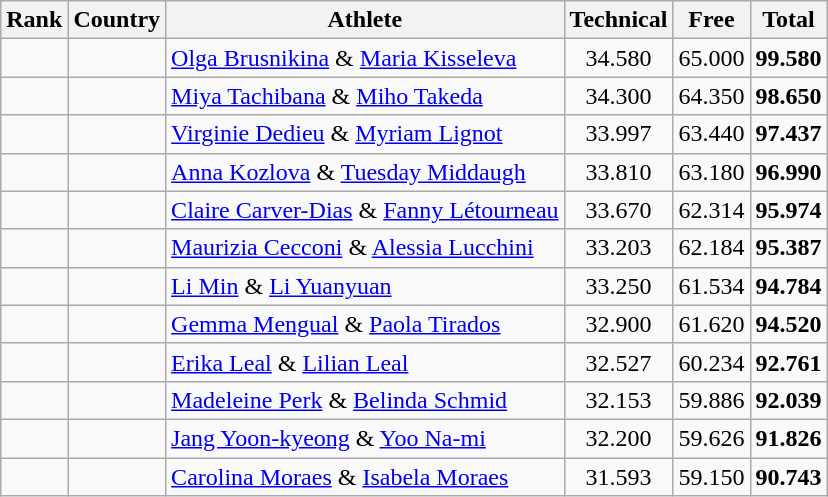<table class="wikitable sortable" style="text-align:center">
<tr>
<th>Rank</th>
<th>Country</th>
<th>Athlete</th>
<th>Technical</th>
<th>Free</th>
<th>Total</th>
</tr>
<tr>
<td></td>
<td align=left></td>
<td align=left><a href='#'>Olga Brusnikina</a> & <a href='#'>Maria Kisseleva</a></td>
<td>34.580</td>
<td>65.000</td>
<td><strong>99.580</strong></td>
</tr>
<tr>
<td></td>
<td align=left></td>
<td align=left><a href='#'>Miya Tachibana</a> & <a href='#'>Miho Takeda</a></td>
<td>34.300</td>
<td>64.350</td>
<td><strong>98.650</strong></td>
</tr>
<tr>
<td></td>
<td align=left></td>
<td align=left><a href='#'>Virginie Dedieu</a> & <a href='#'>Myriam Lignot</a></td>
<td>33.997</td>
<td>63.440</td>
<td><strong>97.437</strong></td>
</tr>
<tr>
<td></td>
<td align=left></td>
<td align=left><a href='#'>Anna Kozlova</a> & <a href='#'>Tuesday Middaugh</a></td>
<td>33.810</td>
<td>63.180</td>
<td><strong>96.990</strong></td>
</tr>
<tr>
<td></td>
<td align=left></td>
<td align=left><a href='#'>Claire Carver-Dias</a> & <a href='#'>Fanny Létourneau</a></td>
<td>33.670</td>
<td>62.314</td>
<td><strong>95.974</strong></td>
</tr>
<tr>
<td></td>
<td align=left></td>
<td align=left><a href='#'>Maurizia Cecconi</a> & <a href='#'>Alessia Lucchini</a></td>
<td>33.203</td>
<td>62.184</td>
<td><strong>95.387</strong></td>
</tr>
<tr>
<td></td>
<td align=left></td>
<td align=left><a href='#'>Li Min</a> & <a href='#'>Li Yuanyuan</a></td>
<td>33.250</td>
<td>61.534</td>
<td><strong>94.784</strong></td>
</tr>
<tr>
<td></td>
<td align=left></td>
<td align=left><a href='#'>Gemma Mengual</a> & <a href='#'>Paola Tirados</a></td>
<td>32.900</td>
<td>61.620</td>
<td><strong>94.520</strong></td>
</tr>
<tr>
<td></td>
<td align=left></td>
<td align=left><a href='#'>Erika Leal</a> & <a href='#'>Lilian Leal</a></td>
<td>32.527</td>
<td>60.234</td>
<td><strong>92.761</strong></td>
</tr>
<tr>
<td></td>
<td align=left></td>
<td align=left><a href='#'>Madeleine Perk</a> & <a href='#'>Belinda Schmid</a></td>
<td>32.153</td>
<td>59.886</td>
<td><strong>92.039</strong></td>
</tr>
<tr>
<td></td>
<td align=left></td>
<td align=left><a href='#'>Jang Yoon-kyeong</a> & <a href='#'>Yoo Na-mi</a></td>
<td>32.200</td>
<td>59.626</td>
<td><strong>91.826</strong></td>
</tr>
<tr>
<td></td>
<td align=left></td>
<td align=left><a href='#'>Carolina Moraes</a> & <a href='#'>Isabela Moraes</a></td>
<td>31.593</td>
<td>59.150</td>
<td><strong>90.743</strong></td>
</tr>
</table>
